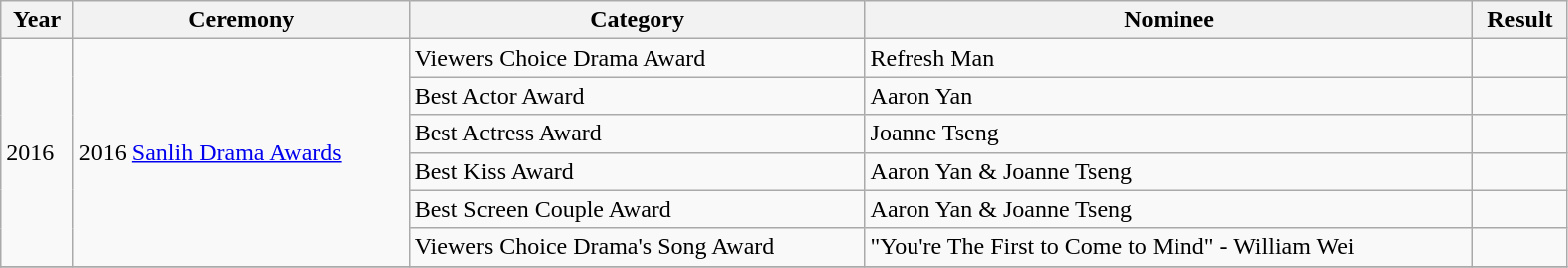<table class="wikitable" width="83%">
<tr>
<th>Year</th>
<th>Ceremony</th>
<th>Category</th>
<th>Nominee</th>
<th>Result</th>
</tr>
<tr>
<td rowspan=6>2016</td>
<td rowspan=6>2016 <a href='#'>Sanlih Drama Awards</a></td>
<td>Viewers Choice Drama Award</td>
<td>Refresh Man</td>
<td></td>
</tr>
<tr>
<td>Best Actor Award</td>
<td>Aaron Yan</td>
<td></td>
</tr>
<tr>
<td>Best Actress Award</td>
<td>Joanne Tseng</td>
<td></td>
</tr>
<tr>
<td>Best Kiss Award</td>
<td>Aaron Yan & Joanne Tseng</td>
<td></td>
</tr>
<tr>
<td>Best Screen Couple Award</td>
<td>Aaron Yan & Joanne Tseng</td>
<td></td>
</tr>
<tr>
<td>Viewers Choice Drama's Song Award</td>
<td>"You're The First to Come to Mind" - William Wei</td>
<td></td>
</tr>
<tr>
</tr>
</table>
